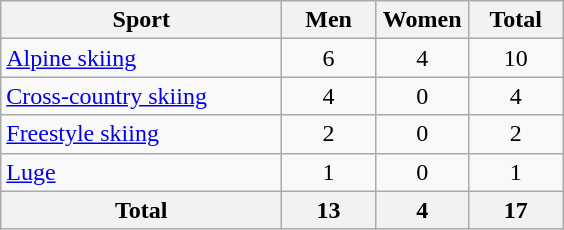<table class="wikitable sortable" style="text-align:center;">
<tr>
<th width=180>Sport</th>
<th width=55>Men</th>
<th width=55>Women</th>
<th width=55>Total</th>
</tr>
<tr>
<td align=left><a href='#'>Alpine skiing</a></td>
<td>6</td>
<td>4</td>
<td>10</td>
</tr>
<tr>
<td align=left><a href='#'>Cross-country skiing</a></td>
<td>4</td>
<td>0</td>
<td>4</td>
</tr>
<tr>
<td align=left><a href='#'>Freestyle skiing</a></td>
<td>2</td>
<td>0</td>
<td>2</td>
</tr>
<tr>
<td align=left><a href='#'>Luge</a></td>
<td>1</td>
<td>0</td>
<td>1</td>
</tr>
<tr>
<th>Total</th>
<th>13</th>
<th>4</th>
<th>17</th>
</tr>
</table>
